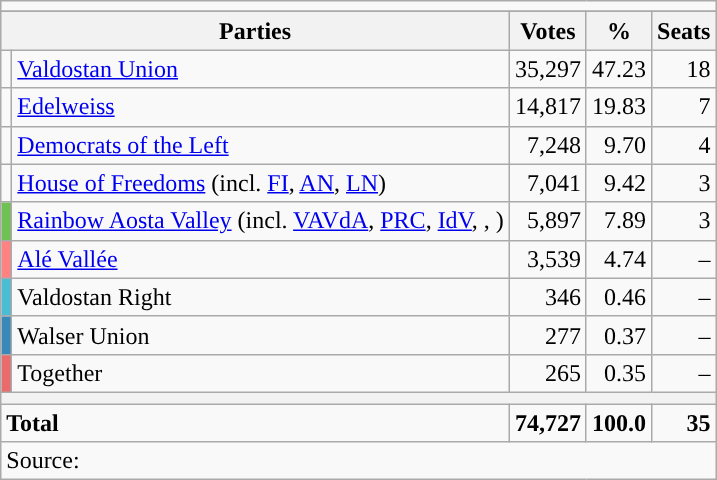<table class="wikitable">
<tr>
<td colspan=5></td>
</tr>
<tr>
</tr>
<tr style="background-color:#E9E9E9;">
<th colspan="2">Parties</th>
<th>Votes</th>
<th>%</th>
<th>Seats</th>
</tr>
<tr>
<td></td>
<td><a href='#'>Valdostan Union</a></td>
<td align=right>35,297</td>
<td align=right>47.23</td>
<td align=right>18</td>
</tr>
<tr>
<td></td>
<td><a href='#'>Edelweiss</a></td>
<td align=right>14,817</td>
<td align=right>19.83</td>
<td align=right>7</td>
</tr>
<tr>
<td></td>
<td><a href='#'>Democrats of the Left</a></td>
<td align=right>7,248</td>
<td align=right>9.70</td>
<td align=right>4</td>
</tr>
<tr>
<td></td>
<td><a href='#'>House of Freedoms</a> (incl. <a href='#'>FI</a>, <a href='#'>AN</a>, <a href='#'>LN</a>)</td>
<td align=right>7,041</td>
<td align=right>9.42</td>
<td align=right>3</td>
</tr>
<tr>
<td bgcolor="#70C154"></td>
<td><a href='#'>Rainbow Aosta Valley</a> (incl. <a href='#'>VAVdA</a>, <a href='#'>PRC</a>, <a href='#'>IdV</a>, , )</td>
<td align=right>5,897</td>
<td align=right>7.89</td>
<td align=right>3</td>
</tr>
<tr>
<td bgcolor="#FF8282"></td>
<td><a href='#'>Alé Vallée</a></td>
<td align=right>3,539</td>
<td align=right>4.74</td>
<td align=right>–</td>
</tr>
<tr>
<td bgcolor="#4ABDD5"></td>
<td>Valdostan Right</td>
<td align=right>346</td>
<td align=right>0.46</td>
<td align=right>–</td>
</tr>
<tr>
<td bgcolor="#3888B9"></td>
<td>Walser Union</td>
<td align=right>277</td>
<td align=right>0.37</td>
<td align=right>–</td>
</tr>
<tr>
<td bgcolor="#EA6B6B"></td>
<td>Together</td>
<td align=right>265</td>
<td align=right>0.35</td>
<td align=right>–</td>
</tr>
<tr>
<th colspan=5></th>
</tr>
<tr>
<td colspan=2><strong>Total</strong></td>
<td align=right><strong>74,727</strong></td>
<td align=right><strong>100.0</strong></td>
<td align=right><strong>35</strong></td>
</tr>
<tr>
<td colspan=5>Source: </td>
</tr>
</table>
